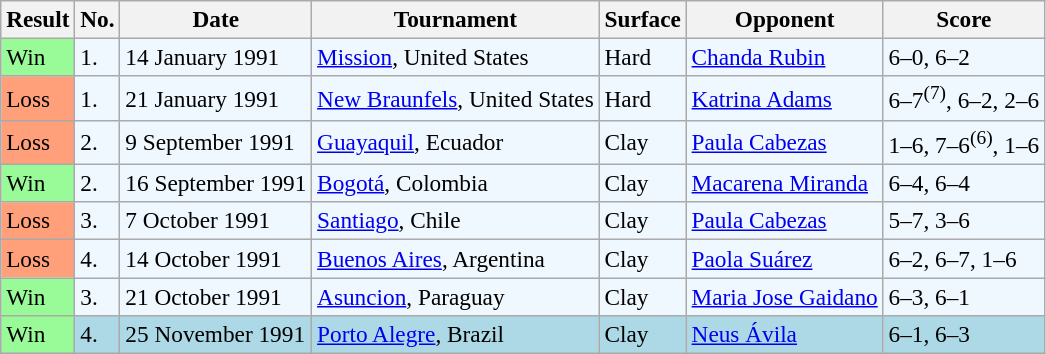<table class="sortable wikitable" style=font-size:97%>
<tr>
<th>Result</th>
<th>No.</th>
<th>Date</th>
<th>Tournament</th>
<th>Surface</th>
<th>Opponent</th>
<th>Score</th>
</tr>
<tr bgcolor="#f0f8ff">
<td style="background:#98fb98;">Win</td>
<td>1.</td>
<td>14 January 1991</td>
<td><a href='#'>Mission</a>, United States</td>
<td>Hard</td>
<td> <a href='#'>Chanda Rubin</a></td>
<td>6–0, 6–2</td>
</tr>
<tr bgcolor="#f0f8ff">
<td style="background:#ffa07a;">Loss</td>
<td>1.</td>
<td>21 January 1991</td>
<td><a href='#'>New Braunfels</a>, United States</td>
<td>Hard</td>
<td> <a href='#'>Katrina Adams</a></td>
<td>6–7<sup>(7)</sup>, 6–2, 2–6</td>
</tr>
<tr bgcolor="#f0f8ff">
<td style="background:#ffa07a;">Loss</td>
<td>2.</td>
<td>9 September 1991</td>
<td><a href='#'>Guayaquil</a>, Ecuador</td>
<td>Clay</td>
<td> <a href='#'>Paula Cabezas</a></td>
<td>1–6, 7–6<sup>(6)</sup>, 1–6</td>
</tr>
<tr bgcolor="#f0f8ff">
<td style="background:#98fb98;">Win</td>
<td>2.</td>
<td>16 September 1991</td>
<td><a href='#'>Bogotá</a>, Colombia</td>
<td>Clay</td>
<td> <a href='#'>Macarena Miranda</a></td>
<td>6–4, 6–4</td>
</tr>
<tr bgcolor="#f0f8ff">
<td style="background:#ffa07a;">Loss</td>
<td>3.</td>
<td>7 October 1991</td>
<td><a href='#'>Santiago</a>, Chile</td>
<td>Clay</td>
<td> <a href='#'>Paula Cabezas</a></td>
<td>5–7, 3–6</td>
</tr>
<tr bgcolor="#f0f8ff">
<td style="background:#ffa07a;">Loss</td>
<td>4.</td>
<td>14 October 1991</td>
<td><a href='#'>Buenos Aires</a>, Argentina</td>
<td>Clay</td>
<td> <a href='#'>Paola Suárez</a></td>
<td>6–2, 6–7, 1–6</td>
</tr>
<tr bgcolor="#f0f8ff">
<td style="background:#98fb98;">Win</td>
<td>3.</td>
<td>21 October 1991</td>
<td><a href='#'>Asuncion</a>, Paraguay</td>
<td>Clay</td>
<td> <a href='#'>Maria Jose Gaidano</a></td>
<td>6–3, 6–1</td>
</tr>
<tr bgcolor="lightblue">
<td style="background:#98fb98;">Win</td>
<td>4.</td>
<td>25 November 1991</td>
<td><a href='#'>Porto Alegre</a>, Brazil</td>
<td>Clay</td>
<td> <a href='#'>Neus Ávila</a></td>
<td>6–1, 6–3</td>
</tr>
</table>
